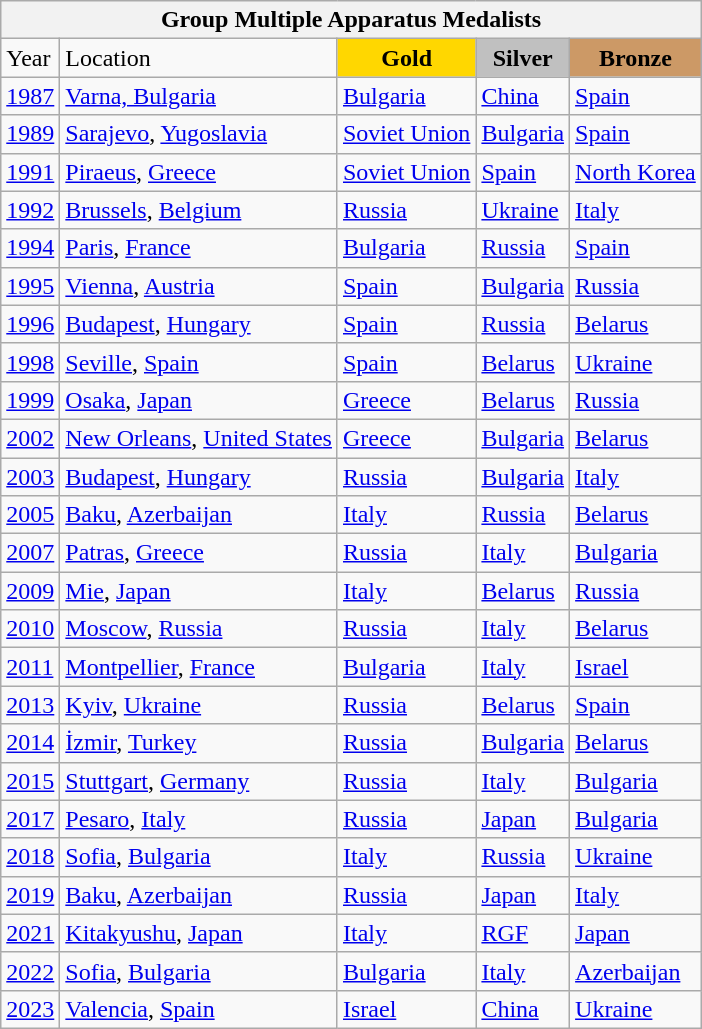<table class="wikitable">
<tr>
<th colspan=5 align="center"><strong>Group Multiple Apparatus Medalists</strong></th>
</tr>
<tr>
<td>Year</td>
<td>Location</td>
<td style="text-align:center;background-color:gold;"><strong>Gold</strong></td>
<td style="text-align:center;background-color:silver;"><strong>Silver</strong></td>
<td style="text-align:center;background-color:#CC9966;"><strong>Bronze</strong></td>
</tr>
<tr>
<td><a href='#'>1987</a></td>
<td> <a href='#'>Varna, Bulgaria</a></td>
<td> <a href='#'>Bulgaria</a></td>
<td> <a href='#'>China</a></td>
<td> <a href='#'>Spain</a></td>
</tr>
<tr>
<td><a href='#'>1989</a></td>
<td> <a href='#'>Sarajevo</a>, <a href='#'>Yugoslavia</a></td>
<td> <a href='#'>Soviet Union</a></td>
<td> <a href='#'>Bulgaria</a></td>
<td> <a href='#'>Spain</a></td>
</tr>
<tr>
<td><a href='#'>1991</a></td>
<td> <a href='#'>Piraeus</a>, <a href='#'>Greece</a></td>
<td> <a href='#'>Soviet Union</a></td>
<td> <a href='#'>Spain</a></td>
<td> <a href='#'>North Korea</a></td>
</tr>
<tr>
<td><a href='#'>1992</a></td>
<td> <a href='#'>Brussels</a>, <a href='#'>Belgium</a></td>
<td> <a href='#'>Russia</a></td>
<td> <a href='#'>Ukraine</a></td>
<td> <a href='#'>Italy</a></td>
</tr>
<tr>
<td><a href='#'>1994</a></td>
<td> <a href='#'>Paris</a>, <a href='#'>France</a></td>
<td> <a href='#'>Bulgaria</a></td>
<td> <a href='#'>Russia</a></td>
<td> <a href='#'>Spain</a></td>
</tr>
<tr>
<td><a href='#'>1995</a></td>
<td> <a href='#'>Vienna</a>, <a href='#'>Austria</a></td>
<td> <a href='#'>Spain</a></td>
<td> <a href='#'>Bulgaria</a></td>
<td> <a href='#'>Russia</a></td>
</tr>
<tr>
<td><a href='#'>1996</a></td>
<td> <a href='#'>Budapest</a>, <a href='#'>Hungary</a></td>
<td> <a href='#'>Spain</a></td>
<td> <a href='#'>Russia</a></td>
<td> <a href='#'>Belarus</a></td>
</tr>
<tr>
<td><a href='#'>1998</a></td>
<td> <a href='#'>Seville</a>, <a href='#'>Spain</a></td>
<td> <a href='#'>Spain</a></td>
<td> <a href='#'>Belarus</a></td>
<td> <a href='#'>Ukraine</a></td>
</tr>
<tr>
<td><a href='#'>1999</a></td>
<td> <a href='#'>Osaka</a>, <a href='#'>Japan</a></td>
<td> <a href='#'>Greece</a></td>
<td> <a href='#'>Belarus</a></td>
<td> <a href='#'>Russia</a></td>
</tr>
<tr>
<td><a href='#'>2002</a></td>
<td> <a href='#'>New Orleans</a>, <a href='#'>United States</a></td>
<td> <a href='#'>Greece</a></td>
<td> <a href='#'>Bulgaria</a></td>
<td> <a href='#'>Belarus</a></td>
</tr>
<tr>
<td><a href='#'>2003</a></td>
<td> <a href='#'>Budapest</a>, <a href='#'>Hungary</a></td>
<td> <a href='#'>Russia</a></td>
<td> <a href='#'>Bulgaria</a></td>
<td> <a href='#'>Italy</a></td>
</tr>
<tr>
<td><a href='#'>2005</a></td>
<td> <a href='#'>Baku</a>, <a href='#'>Azerbaijan</a></td>
<td> <a href='#'>Italy</a></td>
<td> <a href='#'>Russia</a></td>
<td> <a href='#'>Belarus</a></td>
</tr>
<tr>
<td><a href='#'>2007</a></td>
<td> <a href='#'>Patras</a>, <a href='#'>Greece</a></td>
<td> <a href='#'>Russia</a></td>
<td> <a href='#'>Italy</a></td>
<td> <a href='#'>Bulgaria</a></td>
</tr>
<tr>
<td><a href='#'>2009</a></td>
<td> <a href='#'>Mie</a>, <a href='#'>Japan</a></td>
<td> <a href='#'>Italy</a></td>
<td> <a href='#'>Belarus</a></td>
<td> <a href='#'>Russia</a></td>
</tr>
<tr>
<td><a href='#'>2010</a></td>
<td> <a href='#'>Moscow</a>, <a href='#'>Russia</a></td>
<td> <a href='#'>Russia</a></td>
<td> <a href='#'>Italy</a></td>
<td> <a href='#'>Belarus</a></td>
</tr>
<tr>
<td><a href='#'>2011</a></td>
<td> <a href='#'>Montpellier</a>, <a href='#'>France</a></td>
<td> <a href='#'>Bulgaria</a></td>
<td> <a href='#'>Italy</a></td>
<td> <a href='#'>Israel</a></td>
</tr>
<tr>
<td><a href='#'>2013</a></td>
<td> <a href='#'>Kyiv</a>, <a href='#'>Ukraine</a></td>
<td> <a href='#'>Russia</a></td>
<td> <a href='#'>Belarus</a></td>
<td> <a href='#'>Spain</a></td>
</tr>
<tr>
<td><a href='#'>2014</a></td>
<td> <a href='#'>İzmir</a>, <a href='#'>Turkey</a></td>
<td> <a href='#'>Russia</a></td>
<td> <a href='#'>Bulgaria</a></td>
<td> <a href='#'>Belarus</a></td>
</tr>
<tr>
<td><a href='#'>2015</a></td>
<td> <a href='#'>Stuttgart</a>, <a href='#'>Germany</a></td>
<td> <a href='#'>Russia</a></td>
<td> <a href='#'>Italy</a></td>
<td> <a href='#'>Bulgaria</a></td>
</tr>
<tr>
<td><a href='#'>2017</a></td>
<td> <a href='#'>Pesaro</a>, <a href='#'>Italy</a></td>
<td> <a href='#'>Russia</a></td>
<td> <a href='#'>Japan</a></td>
<td> <a href='#'>Bulgaria</a></td>
</tr>
<tr>
<td><a href='#'>2018</a></td>
<td> <a href='#'>Sofia</a>, <a href='#'>Bulgaria</a></td>
<td> <a href='#'>Italy</a></td>
<td> <a href='#'>Russia</a></td>
<td> <a href='#'>Ukraine</a></td>
</tr>
<tr>
<td><a href='#'>2019</a></td>
<td> <a href='#'>Baku</a>, <a href='#'>Azerbaijan</a></td>
<td> <a href='#'>Russia</a></td>
<td> <a href='#'>Japan</a></td>
<td> <a href='#'>Italy</a></td>
</tr>
<tr>
<td><a href='#'>2021</a></td>
<td> <a href='#'>Kitakyushu</a>, <a href='#'>Japan</a></td>
<td> <a href='#'>Italy</a></td>
<td><a href='#'>RGF</a></td>
<td> <a href='#'>Japan</a></td>
</tr>
<tr>
<td><a href='#'>2022</a></td>
<td> <a href='#'>Sofia</a>, <a href='#'>Bulgaria</a></td>
<td> <a href='#'>Bulgaria</a></td>
<td> <a href='#'>Italy</a></td>
<td> <a href='#'>Azerbaijan</a></td>
</tr>
<tr>
<td><a href='#'>2023</a></td>
<td> <a href='#'>Valencia</a>, <a href='#'>Spain</a></td>
<td> <a href='#'>Israel</a></td>
<td> <a href='#'>China</a></td>
<td> <a href='#'>Ukraine</a></td>
</tr>
</table>
